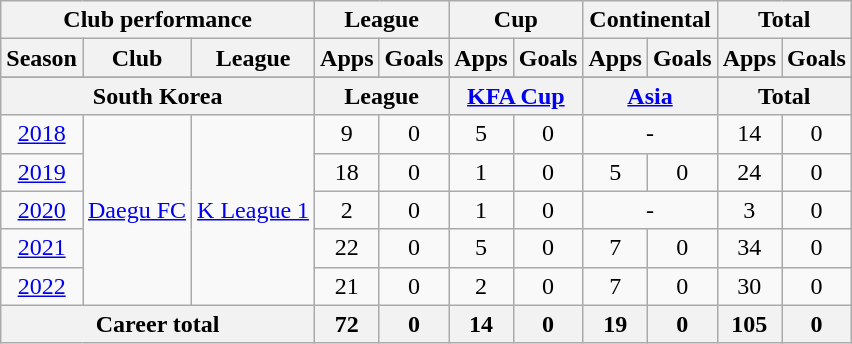<table class="wikitable" style="text-align:center">
<tr>
<th colspan=3>Club performance</th>
<th colspan=2>League</th>
<th colspan=2>Cup</th>
<th colspan=2>Continental</th>
<th colspan=2>Total</th>
</tr>
<tr>
<th>Season</th>
<th>Club</th>
<th>League</th>
<th>Apps</th>
<th>Goals</th>
<th>Apps</th>
<th>Goals</th>
<th>Apps</th>
<th>Goals</th>
<th>Apps</th>
<th>Goals</th>
</tr>
<tr>
</tr>
<tr>
<th colspan=3>South Korea</th>
<th colspan=2>League</th>
<th colspan=2><a href='#'>KFA Cup</a></th>
<th colspan=2><a href='#'>Asia</a></th>
<th colspan=2>Total</th>
</tr>
<tr>
<td><a href='#'>2018</a></td>
<td rowspan="5"><a href='#'>Daegu FC</a></td>
<td rowspan="5"><a href='#'>K League 1</a></td>
<td>9</td>
<td>0</td>
<td>5</td>
<td>0</td>
<td colspan="2">-</td>
<td>14</td>
<td>0</td>
</tr>
<tr>
<td><a href='#'>2019</a></td>
<td>18</td>
<td>0</td>
<td>1</td>
<td>0</td>
<td>5</td>
<td>0</td>
<td>24</td>
<td>0</td>
</tr>
<tr>
<td><a href='#'>2020</a></td>
<td>2</td>
<td>0</td>
<td>1</td>
<td>0</td>
<td colspan="2">-</td>
<td>3</td>
<td>0</td>
</tr>
<tr>
<td><a href='#'>2021</a></td>
<td>22</td>
<td>0</td>
<td>5</td>
<td>0</td>
<td>7</td>
<td>0</td>
<td>34</td>
<td>0</td>
</tr>
<tr>
<td><a href='#'>2022</a></td>
<td>21</td>
<td>0</td>
<td>2</td>
<td>0</td>
<td>7</td>
<td>0</td>
<td>30</td>
<td>0</td>
</tr>
<tr>
<th colspan=3>Career total</th>
<th>72</th>
<th>0</th>
<th>14</th>
<th>0</th>
<th>19</th>
<th>0</th>
<th>105</th>
<th>0</th>
</tr>
</table>
